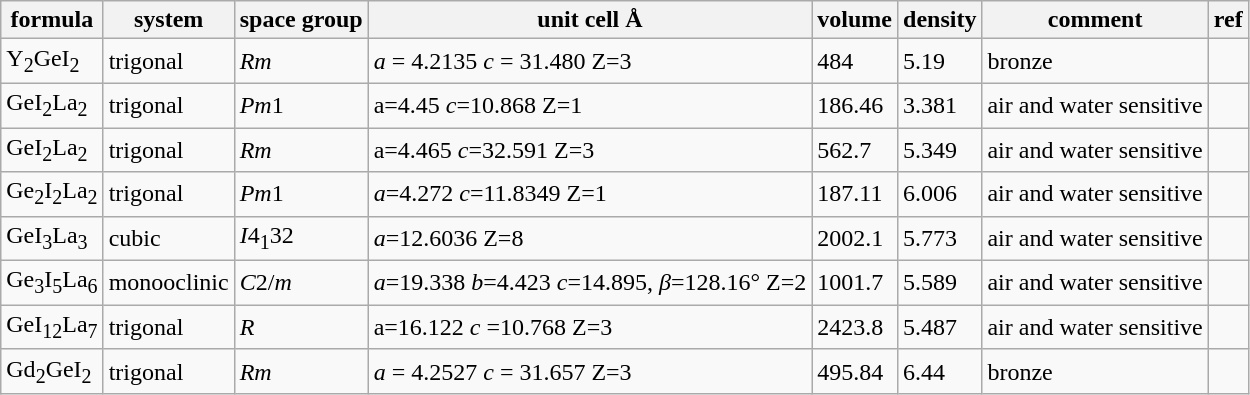<table class="wikitable">
<tr>
<th>formula</th>
<th>system</th>
<th>space group</th>
<th>unit cell Å</th>
<th>volume</th>
<th>density</th>
<th>comment</th>
<th>ref</th>
</tr>
<tr>
<td>Y<sub>2</sub>GeI<sub>2</sub></td>
<td>trigonal</td>
<td><em>R</em><em>m</em></td>
<td><em>a</em> = 4.2135 <em>c</em> = 31.480 Z=3</td>
<td>484</td>
<td>5.19</td>
<td>bronze</td>
<td></td>
</tr>
<tr>
<td>GeI<sub>2</sub>La<sub>2</sub></td>
<td>trigonal</td>
<td><em>P</em><em>m</em>1</td>
<td>a=4.45 <em>c</em>=10.868 Z=1</td>
<td>186.46</td>
<td>3.381</td>
<td>air and water sensitive</td>
<td></td>
</tr>
<tr>
<td>GeI<sub>2</sub>La<sub>2</sub></td>
<td>trigonal</td>
<td><em>R</em><em>m</em></td>
<td>a=4.465 <em>c</em>=32.591 Z=3</td>
<td>562.7</td>
<td>5.349</td>
<td>air and water sensitive</td>
<td></td>
</tr>
<tr>
<td>Ge<sub>2</sub>I<sub>2</sub>La<sub>2</sub></td>
<td>trigonal</td>
<td><em>P</em><em>m</em>1</td>
<td><em>a</em>=4.272 <em>c</em>=11.8349 Z=1</td>
<td>187.11</td>
<td>6.006</td>
<td>air and water sensitive</td>
<td></td>
</tr>
<tr>
<td>GeI<sub>3</sub>La<sub>3</sub></td>
<td>cubic</td>
<td><em>I</em>4<sub>1</sub>32</td>
<td><em>a</em>=12.6036 Z=8</td>
<td>2002.1</td>
<td>5.773</td>
<td>air and water sensitive</td>
<td></td>
</tr>
<tr>
<td>Ge<sub>3</sub>I<sub>5</sub>La<sub>6</sub></td>
<td>monooclinic</td>
<td><em>C</em>2/<em>m</em></td>
<td><em>a</em>=19.338 <em>b</em>=4.423 <em>c</em>=14.895, <em>β</em>=128.16° Z=2</td>
<td>1001.7</td>
<td>5.589</td>
<td>air and water sensitive</td>
<td></td>
</tr>
<tr>
<td>GeI<sub>12</sub>La<sub>7</sub></td>
<td>trigonal</td>
<td><em>R</em></td>
<td>a=16.122 <em>c</em> =10.768 Z=3</td>
<td>2423.8</td>
<td>5.487</td>
<td>air and water sensitive</td>
<td></td>
</tr>
<tr>
<td>Gd<sub>2</sub>GeI<sub>2</sub></td>
<td>trigonal</td>
<td><em>R</em><em>m</em></td>
<td><em>a</em> =  4.2527 <em>c</em> = 31.657 Z=3</td>
<td>495.84</td>
<td>6.44</td>
<td>bronze</td>
<td></td>
</tr>
</table>
